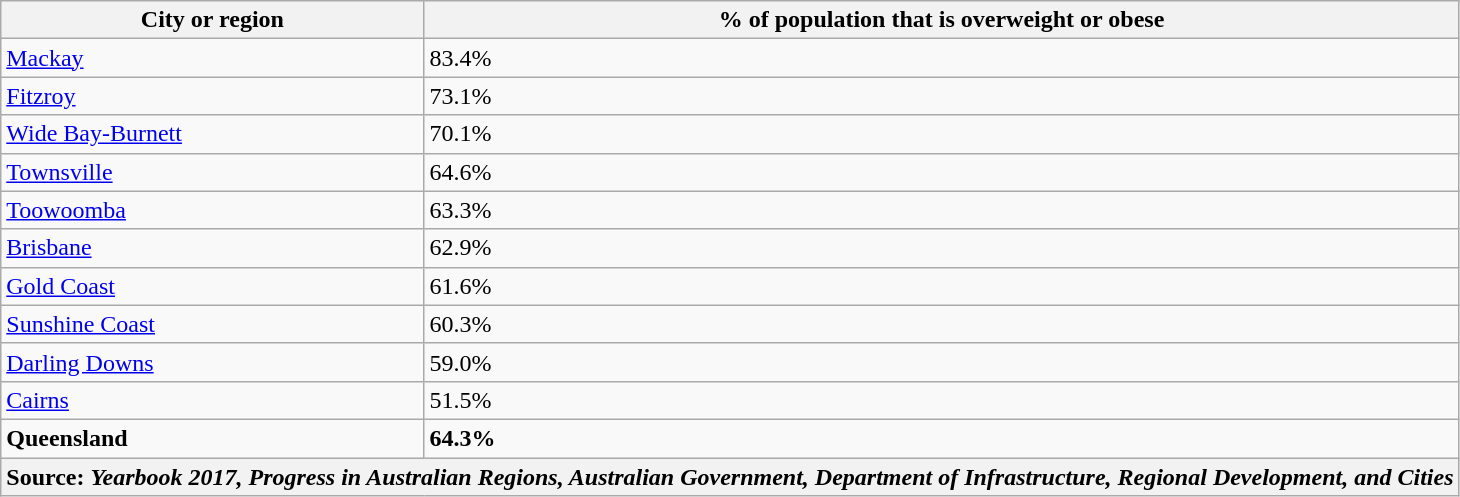<table class="wikitable sortable">
<tr>
<th>City or region</th>
<th>% of population that is overweight or obese</th>
</tr>
<tr>
<td><a href='#'>Mackay</a></td>
<td>83.4%</td>
</tr>
<tr>
<td><a href='#'>Fitzroy</a></td>
<td>73.1%</td>
</tr>
<tr>
<td><a href='#'>Wide Bay-Burnett</a></td>
<td>70.1%</td>
</tr>
<tr>
<td><a href='#'>Townsville</a></td>
<td>64.6%</td>
</tr>
<tr>
<td><a href='#'>Toowoomba</a></td>
<td>63.3%</td>
</tr>
<tr>
<td><a href='#'>Brisbane</a></td>
<td>62.9%</td>
</tr>
<tr>
<td><a href='#'>Gold Coast</a></td>
<td>61.6%</td>
</tr>
<tr>
<td><a href='#'>Sunshine Coast</a></td>
<td>60.3%</td>
</tr>
<tr>
<td><a href='#'>Darling Downs</a></td>
<td>59.0%</td>
</tr>
<tr>
<td><a href='#'>Cairns</a></td>
<td>51.5%</td>
</tr>
<tr>
<td><strong>Queensland</strong></td>
<td><strong>64.3%</strong></td>
</tr>
<tr>
<th colspan="2">Source: <em>Yearbook 2017, Progress in Australian Regions, Australian Government, Department of Infrastructure, Regional Development, and Cities</em></th>
</tr>
</table>
